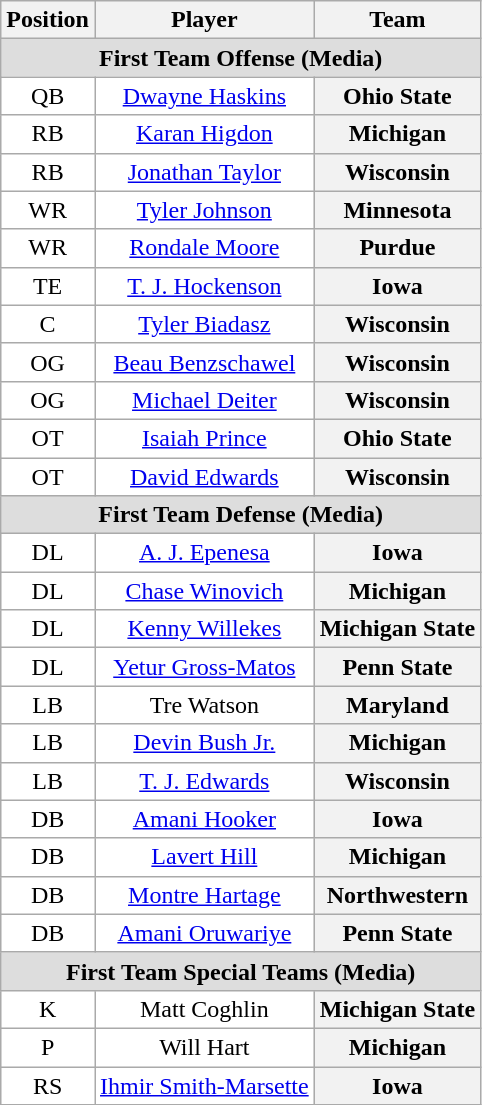<table class="wikitable sortable">
<tr>
<th>Position</th>
<th>Player</th>
<th>Team</th>
</tr>
<tr>
<td colspan="3" style="text-align:center; background:#ddd;"><strong>First Team Offense (Media)</strong></td>
</tr>
<tr style="text-align:center;">
<td style="background:white">QB</td>
<td style="background:white"><a href='#'>Dwayne Haskins</a></td>
<th style=>Ohio State</th>
</tr>
<tr style="text-align:center;">
<td style="background:white">RB</td>
<td style="background:white"><a href='#'>Karan Higdon</a></td>
<th style=>Michigan</th>
</tr>
<tr style="text-align:center;">
<td style="background:white">RB</td>
<td style="background:white"><a href='#'>Jonathan Taylor</a></td>
<th style=>Wisconsin</th>
</tr>
<tr style="text-align:center;">
<td style="background:white">WR</td>
<td style="background:white"><a href='#'>Tyler Johnson</a></td>
<th style=>Minnesota</th>
</tr>
<tr style="text-align:center;">
<td style="background:white">WR</td>
<td style="background:white"><a href='#'>Rondale Moore</a></td>
<th style=>Purdue</th>
</tr>
<tr style="text-align:center;">
<td style="background:white">TE</td>
<td style="background:white"><a href='#'>T. J. Hockenson</a></td>
<th style=>Iowa</th>
</tr>
<tr style="text-align:center;">
<td style="background:white">C</td>
<td style="background:white"><a href='#'>Tyler Biadasz</a></td>
<th style=>Wisconsin</th>
</tr>
<tr style="text-align:center;">
<td style="background:white">OG</td>
<td style="background:white"><a href='#'>Beau Benzschawel</a></td>
<th style=>Wisconsin</th>
</tr>
<tr style="text-align:center;">
<td style="background:white">OG</td>
<td style="background:white"><a href='#'>Michael Deiter</a></td>
<th style=>Wisconsin</th>
</tr>
<tr style="text-align:center;">
<td style="background:white">OT</td>
<td style="background:white"><a href='#'>Isaiah Prince</a></td>
<th style=>Ohio State</th>
</tr>
<tr style="text-align:center;">
<td style="background:white">OT</td>
<td style="background:white"><a href='#'>David Edwards</a></td>
<th style=>Wisconsin</th>
</tr>
<tr>
<td colspan="3" style="text-align:center; background:#ddd;"><strong>First Team Defense (Media)</strong></td>
</tr>
<tr style="text-align:center;">
<td style="background:white">DL</td>
<td style="background:white"><a href='#'>A. J. Epenesa</a></td>
<th style=>Iowa</th>
</tr>
<tr style="text-align:center;">
<td style="background:white">DL</td>
<td style="background:white"><a href='#'>Chase Winovich</a></td>
<th style=>Michigan</th>
</tr>
<tr style="text-align:center;">
<td style="background:white">DL</td>
<td style="background:white"><a href='#'>Kenny Willekes</a></td>
<th style=>Michigan State</th>
</tr>
<tr style="text-align:center;">
<td style="background:white">DL</td>
<td style="background:white"><a href='#'>Yetur Gross-Matos</a></td>
<th style=>Penn State</th>
</tr>
<tr style="text-align:center;">
<td style="background:white">LB</td>
<td style="background:white">Tre Watson</td>
<th style=>Maryland</th>
</tr>
<tr style="text-align:center;">
<td style="background:white">LB</td>
<td style="background:white"><a href='#'>Devin Bush Jr.</a></td>
<th style=>Michigan</th>
</tr>
<tr style="text-align:center;">
<td style="background:white">LB</td>
<td style="background:white"><a href='#'>T. J. Edwards</a></td>
<th style=>Wisconsin</th>
</tr>
<tr style="text-align:center;">
<td style="background:white">DB</td>
<td style="background:white"><a href='#'>Amani Hooker</a></td>
<th style=>Iowa</th>
</tr>
<tr style="text-align:center;">
<td style="background:white">DB</td>
<td style="background:white"><a href='#'>Lavert Hill</a></td>
<th style=>Michigan</th>
</tr>
<tr style="text-align:center;">
<td style="background:white">DB</td>
<td style="background:white"><a href='#'>Montre Hartage</a></td>
<th style=>Northwestern</th>
</tr>
<tr style="text-align:center;">
<td style="background:white">DB</td>
<td style="background:white"><a href='#'>Amani Oruwariye</a></td>
<th style=>Penn State</th>
</tr>
<tr>
<td colspan="3" style="text-align:center; background:#ddd;"><strong>First Team Special Teams (Media)</strong></td>
</tr>
<tr style="text-align:center;">
<td style="background:white">K</td>
<td style="background:white">Matt Coghlin</td>
<th style=>Michigan State</th>
</tr>
<tr style="text-align:center;">
<td style="background:white">P</td>
<td style="background:white">Will Hart</td>
<th style=>Michigan</th>
</tr>
<tr style="text-align:center;">
<td style="background:white">RS</td>
<td style="background:white"><a href='#'>Ihmir Smith-Marsette</a></td>
<th style=>Iowa</th>
</tr>
</table>
